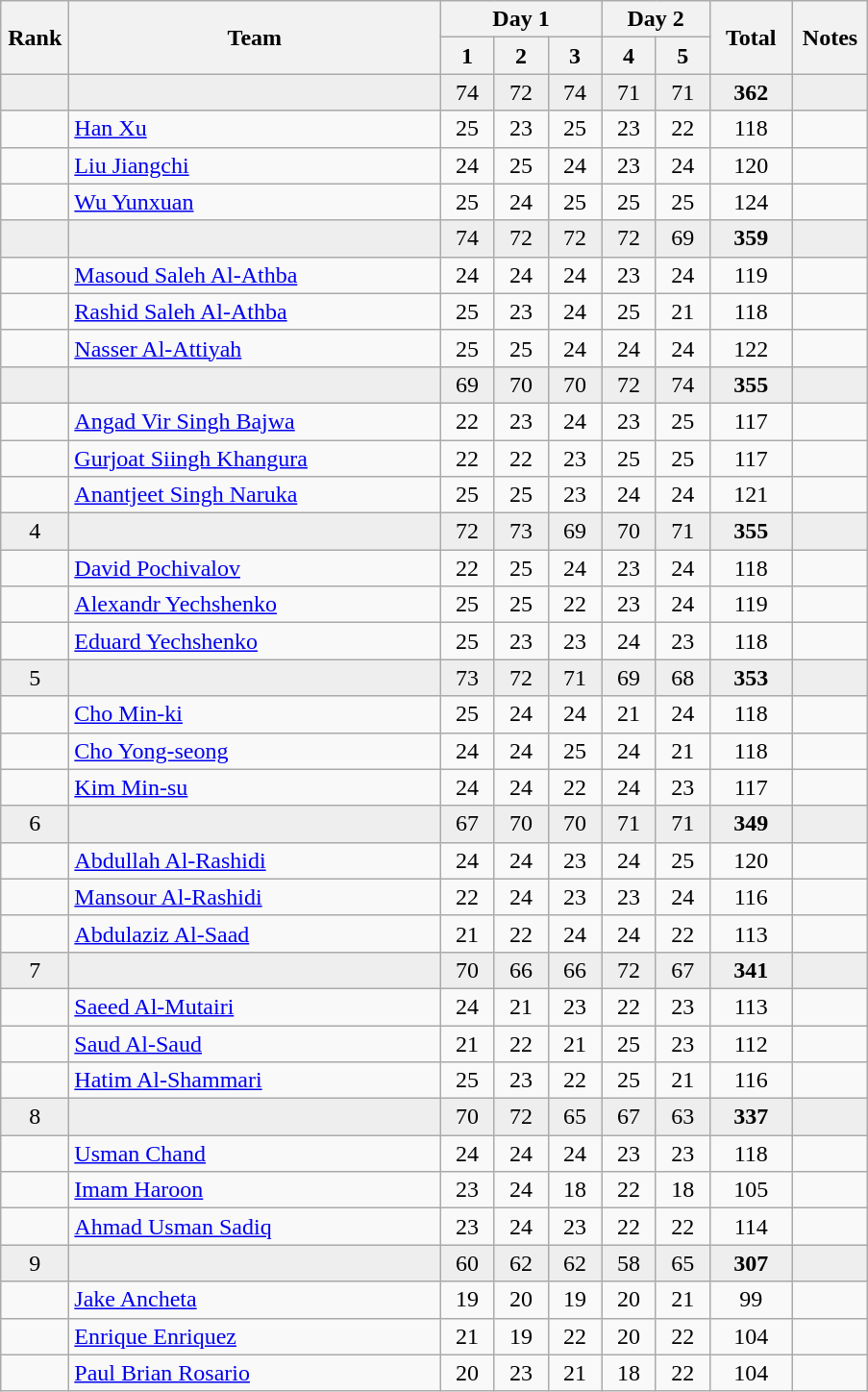<table class="wikitable" style="text-align:center">
<tr>
<th rowspan=2 width=40>Rank</th>
<th rowspan=2 width=250>Team</th>
<th colspan=3>Day 1</th>
<th colspan=2>Day 2</th>
<th rowspan=2 width=50>Total</th>
<th rowspan=2 width=45>Notes</th>
</tr>
<tr>
<th width=30>1</th>
<th width=30>2</th>
<th width=30>3</th>
<th width=30>4</th>
<th width=30>5</th>
</tr>
<tr bgcolor=eeeeee>
<td></td>
<td align=left></td>
<td>74</td>
<td>72</td>
<td>74</td>
<td>71</td>
<td>71</td>
<td><strong>362</strong></td>
<td></td>
</tr>
<tr>
<td></td>
<td align=left><a href='#'>Han Xu</a></td>
<td>25</td>
<td>23</td>
<td>25</td>
<td>23</td>
<td>22</td>
<td>118</td>
<td></td>
</tr>
<tr>
<td></td>
<td align=left><a href='#'>Liu Jiangchi</a></td>
<td>24</td>
<td>25</td>
<td>24</td>
<td>23</td>
<td>24</td>
<td>120</td>
<td></td>
</tr>
<tr>
<td></td>
<td align=left><a href='#'>Wu Yunxuan</a></td>
<td>25</td>
<td>24</td>
<td>25</td>
<td>25</td>
<td>25</td>
<td>124</td>
<td></td>
</tr>
<tr bgcolor=eeeeee>
<td></td>
<td align=left></td>
<td>74</td>
<td>72</td>
<td>72</td>
<td>72</td>
<td>69</td>
<td><strong>359</strong></td>
<td></td>
</tr>
<tr>
<td></td>
<td align=left><a href='#'>Masoud Saleh Al-Athba</a></td>
<td>24</td>
<td>24</td>
<td>24</td>
<td>23</td>
<td>24</td>
<td>119</td>
<td></td>
</tr>
<tr>
<td></td>
<td align=left><a href='#'>Rashid Saleh Al-Athba</a></td>
<td>25</td>
<td>23</td>
<td>24</td>
<td>25</td>
<td>21</td>
<td>118</td>
<td></td>
</tr>
<tr>
<td></td>
<td align=left><a href='#'>Nasser Al-Attiyah</a></td>
<td>25</td>
<td>25</td>
<td>24</td>
<td>24</td>
<td>24</td>
<td>122</td>
<td></td>
</tr>
<tr bgcolor=eeeeee>
<td></td>
<td align=left></td>
<td>69</td>
<td>70</td>
<td>70</td>
<td>72</td>
<td>74</td>
<td><strong>355</strong></td>
<td></td>
</tr>
<tr>
<td></td>
<td align=left><a href='#'>Angad Vir Singh Bajwa</a></td>
<td>22</td>
<td>23</td>
<td>24</td>
<td>23</td>
<td>25</td>
<td>117</td>
<td></td>
</tr>
<tr>
<td></td>
<td align=left><a href='#'>Gurjoat Siingh Khangura</a></td>
<td>22</td>
<td>22</td>
<td>23</td>
<td>25</td>
<td>25</td>
<td>117</td>
<td></td>
</tr>
<tr>
<td></td>
<td align=left><a href='#'>Anantjeet Singh Naruka</a></td>
<td>25</td>
<td>25</td>
<td>23</td>
<td>24</td>
<td>24</td>
<td>121</td>
<td></td>
</tr>
<tr bgcolor=eeeeee>
<td>4</td>
<td align=left></td>
<td>72</td>
<td>73</td>
<td>69</td>
<td>70</td>
<td>71</td>
<td><strong>355</strong></td>
<td></td>
</tr>
<tr>
<td></td>
<td align=left><a href='#'>David Pochivalov</a></td>
<td>22</td>
<td>25</td>
<td>24</td>
<td>23</td>
<td>24</td>
<td>118</td>
<td></td>
</tr>
<tr>
<td></td>
<td align=left><a href='#'>Alexandr Yechshenko</a></td>
<td>25</td>
<td>25</td>
<td>22</td>
<td>23</td>
<td>24</td>
<td>119</td>
<td></td>
</tr>
<tr>
<td></td>
<td align=left><a href='#'>Eduard Yechshenko</a></td>
<td>25</td>
<td>23</td>
<td>23</td>
<td>24</td>
<td>23</td>
<td>118</td>
<td></td>
</tr>
<tr bgcolor=eeeeee>
<td>5</td>
<td align=left></td>
<td>73</td>
<td>72</td>
<td>71</td>
<td>69</td>
<td>68</td>
<td><strong>353</strong></td>
<td></td>
</tr>
<tr>
<td></td>
<td align=left><a href='#'>Cho Min-ki</a></td>
<td>25</td>
<td>24</td>
<td>24</td>
<td>21</td>
<td>24</td>
<td>118</td>
<td></td>
</tr>
<tr>
<td></td>
<td align=left><a href='#'>Cho Yong-seong</a></td>
<td>24</td>
<td>24</td>
<td>25</td>
<td>24</td>
<td>21</td>
<td>118</td>
<td></td>
</tr>
<tr>
<td></td>
<td align=left><a href='#'>Kim Min-su</a></td>
<td>24</td>
<td>24</td>
<td>22</td>
<td>24</td>
<td>23</td>
<td>117</td>
<td></td>
</tr>
<tr bgcolor=eeeeee>
<td>6</td>
<td align=left></td>
<td>67</td>
<td>70</td>
<td>70</td>
<td>71</td>
<td>71</td>
<td><strong>349</strong></td>
<td></td>
</tr>
<tr>
<td></td>
<td align=left><a href='#'>Abdullah Al-Rashidi</a></td>
<td>24</td>
<td>24</td>
<td>23</td>
<td>24</td>
<td>25</td>
<td>120</td>
<td></td>
</tr>
<tr>
<td></td>
<td align=left><a href='#'>Mansour Al-Rashidi</a></td>
<td>22</td>
<td>24</td>
<td>23</td>
<td>23</td>
<td>24</td>
<td>116</td>
<td></td>
</tr>
<tr>
<td></td>
<td align=left><a href='#'>Abdulaziz Al-Saad</a></td>
<td>21</td>
<td>22</td>
<td>24</td>
<td>24</td>
<td>22</td>
<td>113</td>
<td></td>
</tr>
<tr bgcolor=eeeeee>
<td>7</td>
<td align=left></td>
<td>70</td>
<td>66</td>
<td>66</td>
<td>72</td>
<td>67</td>
<td><strong>341</strong></td>
<td></td>
</tr>
<tr>
<td></td>
<td align=left><a href='#'>Saeed Al-Mutairi</a></td>
<td>24</td>
<td>21</td>
<td>23</td>
<td>22</td>
<td>23</td>
<td>113</td>
<td></td>
</tr>
<tr>
<td></td>
<td align=left><a href='#'>Saud Al-Saud</a></td>
<td>21</td>
<td>22</td>
<td>21</td>
<td>25</td>
<td>23</td>
<td>112</td>
<td></td>
</tr>
<tr>
<td></td>
<td align=left><a href='#'>Hatim Al-Shammari</a></td>
<td>25</td>
<td>23</td>
<td>22</td>
<td>25</td>
<td>21</td>
<td>116</td>
<td></td>
</tr>
<tr bgcolor=eeeeee>
<td>8</td>
<td align=left></td>
<td>70</td>
<td>72</td>
<td>65</td>
<td>67</td>
<td>63</td>
<td><strong>337</strong></td>
<td></td>
</tr>
<tr>
<td></td>
<td align=left><a href='#'>Usman Chand</a></td>
<td>24</td>
<td>24</td>
<td>24</td>
<td>23</td>
<td>23</td>
<td>118</td>
<td></td>
</tr>
<tr>
<td></td>
<td align=left><a href='#'>Imam Haroon</a></td>
<td>23</td>
<td>24</td>
<td>18</td>
<td>22</td>
<td>18</td>
<td>105</td>
<td></td>
</tr>
<tr>
<td></td>
<td align=left><a href='#'>Ahmad Usman Sadiq</a></td>
<td>23</td>
<td>24</td>
<td>23</td>
<td>22</td>
<td>22</td>
<td>114</td>
<td></td>
</tr>
<tr bgcolor=eeeeee>
<td>9</td>
<td align=left></td>
<td>60</td>
<td>62</td>
<td>62</td>
<td>58</td>
<td>65</td>
<td><strong>307</strong></td>
<td></td>
</tr>
<tr>
<td></td>
<td align=left><a href='#'>Jake Ancheta</a></td>
<td>19</td>
<td>20</td>
<td>19</td>
<td>20</td>
<td>21</td>
<td>99</td>
<td></td>
</tr>
<tr>
<td></td>
<td align=left><a href='#'>Enrique Enriquez</a></td>
<td>21</td>
<td>19</td>
<td>22</td>
<td>20</td>
<td>22</td>
<td>104</td>
<td></td>
</tr>
<tr>
<td></td>
<td align=left><a href='#'>Paul Brian Rosario</a></td>
<td>20</td>
<td>23</td>
<td>21</td>
<td>18</td>
<td>22</td>
<td>104</td>
<td></td>
</tr>
</table>
